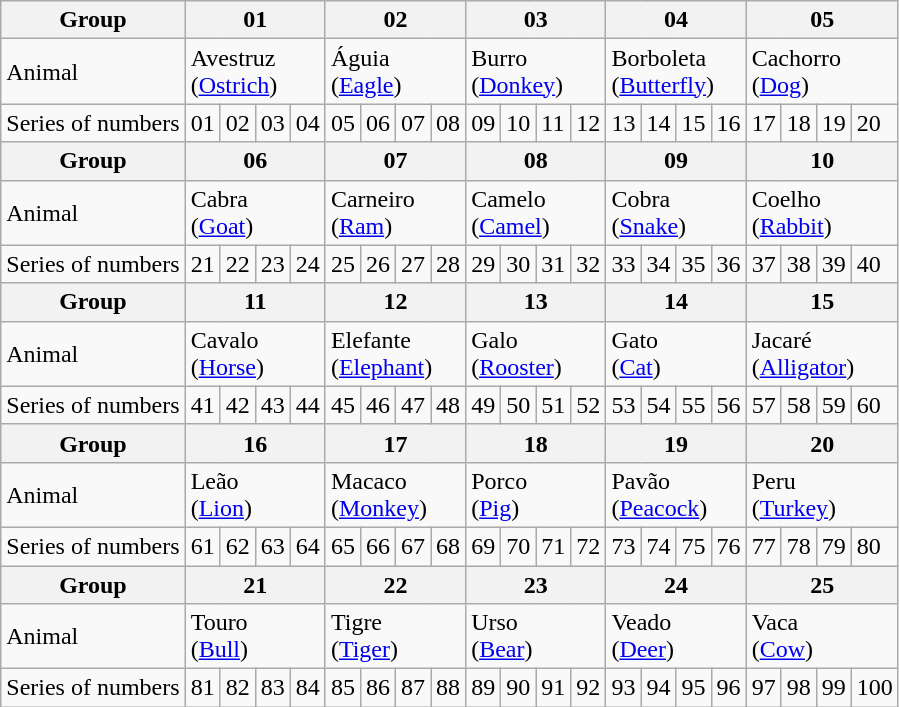<table class="wikitable">
<tr>
<th>Group</th>
<th colspan="4">01</th>
<th colspan="4">02</th>
<th colspan="4">03</th>
<th colspan="4">04</th>
<th colspan="4">05</th>
</tr>
<tr>
<td>Animal</td>
<td colspan="4">Avestruz<br>(<a href='#'>Ostrich</a>)</td>
<td colspan="4">Águia<br>(<a href='#'>Eagle</a>)</td>
<td colspan="4">Burro<br>(<a href='#'>Donkey</a>)</td>
<td colspan="4">Borboleta<br>(<a href='#'>Butterfly</a>)</td>
<td colspan="4">Cachorro<br>(<a href='#'>Dog</a>)</td>
</tr>
<tr>
<td>Series of numbers</td>
<td>01</td>
<td>02</td>
<td>03</td>
<td>04</td>
<td>05</td>
<td>06</td>
<td>07</td>
<td>08</td>
<td>09</td>
<td>10</td>
<td>11</td>
<td>12</td>
<td>13</td>
<td>14</td>
<td>15</td>
<td>16</td>
<td>17</td>
<td>18</td>
<td>19</td>
<td>20</td>
</tr>
<tr>
<th>Group</th>
<th colspan="4">06</th>
<th colspan="4">07</th>
<th colspan="4">08</th>
<th colspan="4">09</th>
<th colspan="4">10</th>
</tr>
<tr>
<td>Animal</td>
<td colspan="4">Cabra<br>(<a href='#'>Goat</a>)</td>
<td colspan="4">Carneiro<br>(<a href='#'>Ram</a>)</td>
<td colspan="4">Camelo<br>(<a href='#'>Camel</a>)</td>
<td colspan="4">Cobra<br>(<a href='#'>Snake</a>)</td>
<td colspan="4">Coelho<br>(<a href='#'>Rabbit</a>)</td>
</tr>
<tr>
<td>Series of numbers</td>
<td>21</td>
<td>22</td>
<td>23</td>
<td>24</td>
<td>25</td>
<td>26</td>
<td>27</td>
<td>28</td>
<td>29</td>
<td>30</td>
<td>31</td>
<td>32</td>
<td>33</td>
<td>34</td>
<td>35</td>
<td>36</td>
<td>37</td>
<td>38</td>
<td>39</td>
<td>40</td>
</tr>
<tr>
<th>Group</th>
<th colspan="4">11</th>
<th colspan="4">12</th>
<th colspan="4">13</th>
<th colspan="4">14</th>
<th colspan="4">15</th>
</tr>
<tr>
<td>Animal</td>
<td colspan="4">Cavalo<br>(<a href='#'>Horse</a>)</td>
<td colspan="4">Elefante<br>(<a href='#'>Elephant</a>)</td>
<td colspan="4">Galo<br>(<a href='#'>Rooster</a>)</td>
<td colspan="4">Gato<br>(<a href='#'>Cat</a>)</td>
<td colspan="4">Jacaré<br>(<a href='#'>Alligator</a>)</td>
</tr>
<tr>
<td>Series of numbers</td>
<td>41</td>
<td>42</td>
<td>43</td>
<td>44</td>
<td>45</td>
<td>46</td>
<td>47</td>
<td>48</td>
<td>49</td>
<td>50</td>
<td>51</td>
<td>52</td>
<td>53</td>
<td>54</td>
<td>55</td>
<td>56</td>
<td>57</td>
<td>58</td>
<td>59</td>
<td>60</td>
</tr>
<tr>
<th>Group</th>
<th colspan="4">16</th>
<th colspan="4">17</th>
<th colspan="4">18</th>
<th colspan="4">19</th>
<th colspan="4">20</th>
</tr>
<tr>
<td>Animal</td>
<td colspan="4">Leão<br>(<a href='#'>Lion</a>)</td>
<td colspan="4">Macaco<br>(<a href='#'>Monkey</a>)</td>
<td colspan="4">Porco<br>(<a href='#'>Pig</a>)</td>
<td colspan="4">Pavão<br>(<a href='#'>Peacock</a>)</td>
<td colspan="4">Peru<br>(<a href='#'>Turkey</a>)</td>
</tr>
<tr>
<td>Series of numbers</td>
<td>61</td>
<td>62</td>
<td>63</td>
<td>64</td>
<td>65</td>
<td>66</td>
<td>67</td>
<td>68</td>
<td>69</td>
<td>70</td>
<td>71</td>
<td>72</td>
<td>73</td>
<td>74</td>
<td>75</td>
<td>76</td>
<td>77</td>
<td>78</td>
<td>79</td>
<td>80</td>
</tr>
<tr>
<th>Group</th>
<th colspan="4">21</th>
<th colspan="4">22</th>
<th colspan="4">23</th>
<th colspan="4">24</th>
<th colspan="4">25</th>
</tr>
<tr>
<td>Animal</td>
<td colspan="4">Touro<br>(<a href='#'>Bull</a>)</td>
<td colspan="4">Tigre<br>(<a href='#'>Tiger</a>)</td>
<td colspan="4">Urso<br>(<a href='#'>Bear</a>)</td>
<td colspan="4">Veado<br>(<a href='#'>Deer</a>)</td>
<td colspan="4">Vaca<br>(<a href='#'>Cow</a>)</td>
</tr>
<tr>
<td>Series of numbers</td>
<td>81</td>
<td>82</td>
<td>83</td>
<td>84</td>
<td>85</td>
<td>86</td>
<td>87</td>
<td>88</td>
<td>89</td>
<td>90</td>
<td>91</td>
<td>92</td>
<td>93</td>
<td>94</td>
<td>95</td>
<td>96</td>
<td>97</td>
<td>98</td>
<td>99</td>
<td>100</td>
</tr>
</table>
